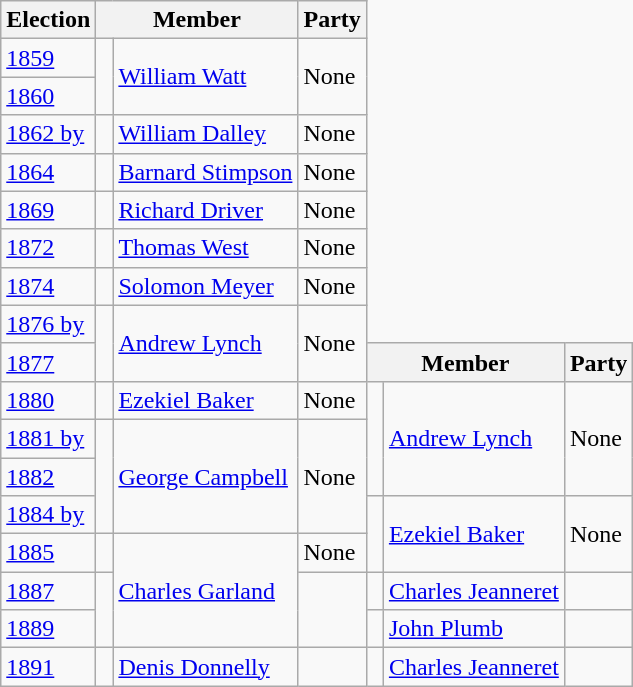<table class="wikitable" style='border-style: none none none solid;'>
<tr>
<th>Election</th>
<th colspan="2">Member</th>
<th>Party</th>
</tr>
<tr style="background: #f9f9f9">
<td><a href='#'>1859</a></td>
<td rowspan="2" > </td>
<td rowspan="2"><a href='#'>William Watt</a></td>
<td rowspan="2">None</td>
</tr>
<tr style="background: #f9f9f9">
<td><a href='#'>1860</a></td>
</tr>
<tr style="background: #f9f9f9">
<td><a href='#'>1862 by</a></td>
<td> </td>
<td><a href='#'>William Dalley</a></td>
<td>None</td>
</tr>
<tr style="background: #f9f9f9">
<td><a href='#'>1864</a></td>
<td> </td>
<td><a href='#'>Barnard Stimpson</a></td>
<td>None</td>
</tr>
<tr style="background: #f9f9f9">
<td><a href='#'>1869</a></td>
<td> </td>
<td><a href='#'>Richard Driver</a></td>
<td>None</td>
</tr>
<tr style="background: #f9f9f9">
<td><a href='#'>1872</a></td>
<td> </td>
<td><a href='#'>Thomas West</a></td>
<td>None</td>
</tr>
<tr style="background: #f9f9f9">
<td><a href='#'>1874</a></td>
<td> </td>
<td><a href='#'>Solomon Meyer</a></td>
<td>None</td>
</tr>
<tr style="background: #f9f9f9">
<td><a href='#'>1876 by</a></td>
<td rowspan="2" > </td>
<td rowspan="2"><a href='#'>Andrew Lynch</a></td>
<td rowspan="2">None</td>
</tr>
<tr style="background: #f9f9f9">
<td><a href='#'>1877</a></td>
<th colspan="2">Member</th>
<th>Party</th>
</tr>
<tr style="background: #f9f9f9">
<td><a href='#'>1880</a></td>
<td> </td>
<td><a href='#'>Ezekiel Baker</a></td>
<td>None</td>
<td rowspan="3" > </td>
<td rowspan="3"><a href='#'>Andrew Lynch</a></td>
<td rowspan="3">None</td>
</tr>
<tr style="background: #f9f9f9">
<td><a href='#'>1881 by</a></td>
<td rowspan="3" > </td>
<td rowspan="3"><a href='#'>George Campbell</a></td>
<td rowspan="3">None</td>
</tr>
<tr style="background: #f9f9f9">
<td><a href='#'>1882</a></td>
</tr>
<tr style="background: #f9f9f9">
<td><a href='#'>1884 by</a></td>
<td rowspan="2" > </td>
<td rowspan="2"><a href='#'>Ezekiel Baker</a></td>
<td rowspan="2">None</td>
</tr>
<tr style="background: #f9f9f9">
<td><a href='#'>1885</a></td>
<td> </td>
<td rowspan="3"><a href='#'>Charles Garland</a></td>
<td>None</td>
</tr>
<tr style="background: #f9f9f9">
<td><a href='#'>1887</a></td>
<td rowspan="2" > </td>
<td rowspan="2"></td>
<td> </td>
<td><a href='#'>Charles Jeanneret</a></td>
<td></td>
</tr>
<tr style="background: #f9f9f9">
<td><a href='#'>1889</a></td>
<td> </td>
<td><a href='#'>John Plumb</a></td>
<td></td>
</tr>
<tr style="background: #f9f9f9">
<td><a href='#'>1891</a></td>
<td> </td>
<td><a href='#'>Denis Donnelly</a></td>
<td></td>
<td> </td>
<td><a href='#'>Charles Jeanneret</a></td>
<td></td>
</tr>
</table>
